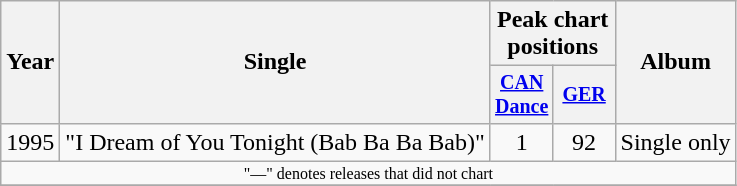<table class="wikitable" style="text-align:center;">
<tr>
<th rowspan="2">Year</th>
<th rowspan="2">Single</th>
<th colspan="2">Peak chart positions</th>
<th rowspan="2">Album</th>
</tr>
<tr style="font-size:smaller;">
<th width="35"><a href='#'>CAN<br>Dance</a><br></th>
<th width="35"><a href='#'>GER</a><br></th>
</tr>
<tr>
<td>1995</td>
<td align="left">"I Dream of You Tonight (Bab Ba Ba Bab)"</td>
<td>1</td>
<td>92</td>
<td align="left" rowspan="1">Single only</td>
</tr>
<tr>
<td colspan="15" style="font-size:8pt">"—" denotes releases that did not chart</td>
</tr>
<tr>
</tr>
</table>
